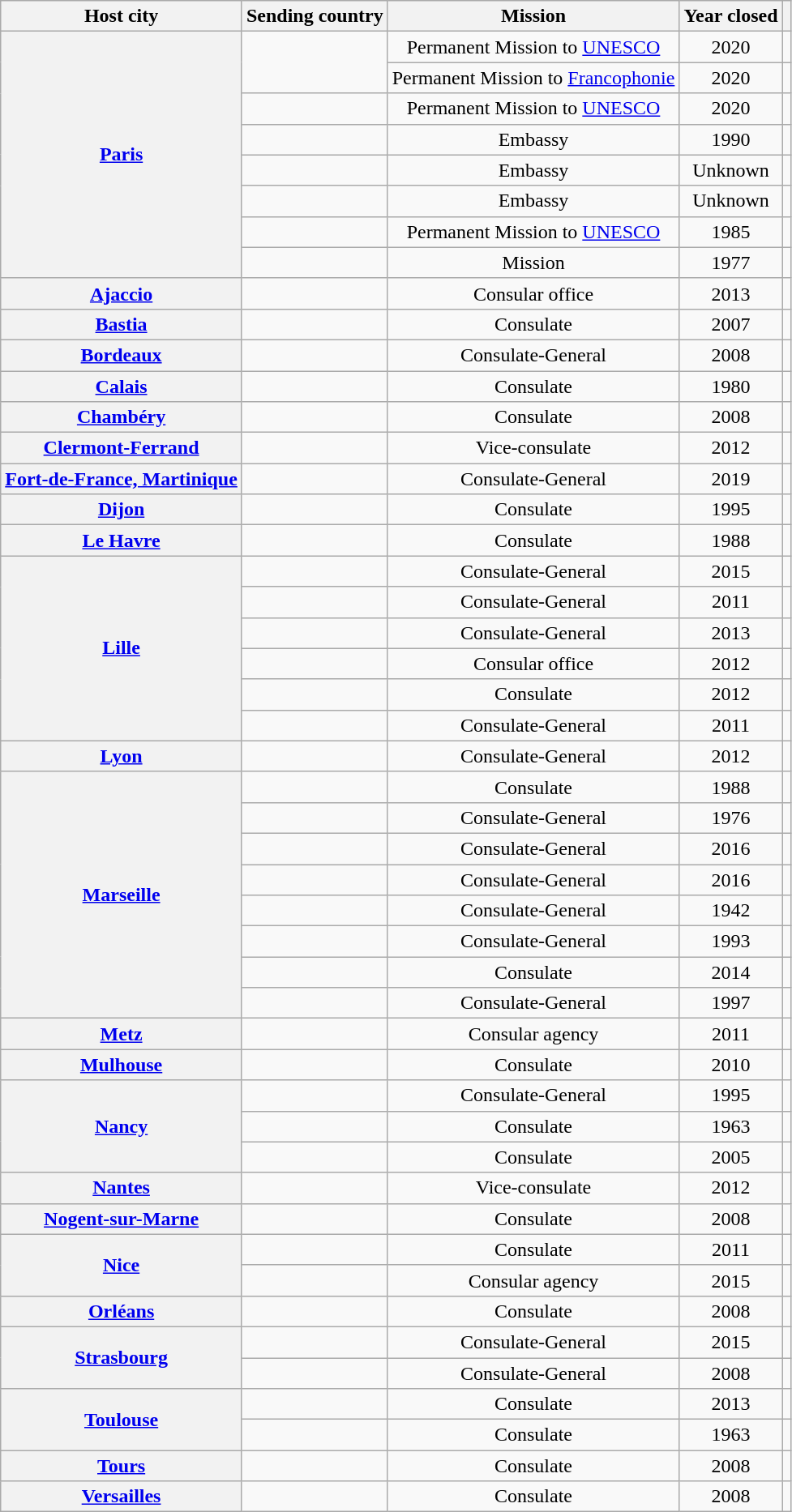<table class="wikitable plainrowheaders">
<tr>
<th scope="col">Host city</th>
<th scope="col">Sending country</th>
<th scope="col">Mission</th>
<th scope="col">Year closed</th>
<th scope="col"></th>
</tr>
<tr>
<th rowspan="8"><a href='#'>Paris</a></th>
<td rowspan="2"></td>
<td style="text-align:center;">Permanent Mission to <a href='#'>UNESCO</a></td>
<td style="text-align:center;">2020</td>
<td style="text-align:center;"></td>
</tr>
<tr>
<td style="text-align:center;">Permanent Mission to <a href='#'>Francophonie</a></td>
<td style="text-align:center;">2020</td>
<td style="text-align:center;"></td>
</tr>
<tr>
<td></td>
<td style="text-align:center;">Permanent Mission to <a href='#'>UNESCO</a></td>
<td style="text-align:center;">2020</td>
<td style="text-align:center;"></td>
</tr>
<tr>
<td></td>
<td style="text-align:center;">Embassy</td>
<td style="text-align:center;">1990</td>
<td style="text-align:center;"></td>
</tr>
<tr>
<td></td>
<td style="text-align:center;">Embassy</td>
<td style="text-align:center;">Unknown</td>
<td style="text-align:center;"></td>
</tr>
<tr>
<td></td>
<td style="text-align:center;">Embassy</td>
<td style="text-align:center;">Unknown</td>
<td style="text-align:center;"></td>
</tr>
<tr>
<td></td>
<td style="text-align:center;">Permanent Mission to <a href='#'>UNESCO</a></td>
<td style="text-align:center;">1985</td>
<td style="text-align:center;"></td>
</tr>
<tr>
<td></td>
<td style="text-align:center;">Mission</td>
<td style="text-align:center;">1977</td>
<td style="text-align:center;"></td>
</tr>
<tr>
<th><a href='#'>Ajaccio</a></th>
<td></td>
<td style="text-align:center;">Consular office</td>
<td style="text-align:center;">2013</td>
<td style="text-align:center;"></td>
</tr>
<tr>
<th><a href='#'>Bastia</a></th>
<td></td>
<td style="text-align:center;">Consulate</td>
<td style="text-align:center;">2007</td>
<td style="text-align:center;"></td>
</tr>
<tr>
<th><a href='#'>Bordeaux</a></th>
<td></td>
<td style="text-align:center;">Consulate-General</td>
<td style="text-align:center;">2008</td>
<td style="text-align:center;"></td>
</tr>
<tr>
<th><a href='#'>Calais</a></th>
<td></td>
<td style="text-align:center;">Consulate</td>
<td style="text-align:center;">1980</td>
<td style="text-align:center;"></td>
</tr>
<tr>
<th><a href='#'>Chambéry</a></th>
<td></td>
<td style="text-align:center;">Consulate</td>
<td style="text-align:center;">2008</td>
<td style="text-align:center;"></td>
</tr>
<tr>
<th><a href='#'>Clermont-Ferrand</a></th>
<td></td>
<td style="text-align:center;">Vice-consulate</td>
<td style="text-align:center;">2012</td>
<td style="text-align:center;"></td>
</tr>
<tr>
<th><a href='#'>Fort-de-France, Martinique</a></th>
<td></td>
<td style="text-align:center;">Consulate-General</td>
<td style="text-align:center;">2019</td>
<td style="text-align:center;"></td>
</tr>
<tr>
<th><a href='#'>Dijon</a></th>
<td></td>
<td style="text-align:center;">Consulate</td>
<td style="text-align:center;">1995</td>
<td style="text-align:center;"></td>
</tr>
<tr>
<th><a href='#'>Le Havre</a></th>
<td></td>
<td style="text-align:center;">Consulate</td>
<td style="text-align:center;">1988</td>
<td style="text-align:center;"></td>
</tr>
<tr>
<th rowspan="6"><a href='#'>Lille</a></th>
<td></td>
<td style="text-align:center;">Consulate-General</td>
<td style="text-align:center;">2015</td>
<td style="text-align:center;"></td>
</tr>
<tr>
<td></td>
<td style="text-align:center;">Consulate-General</td>
<td style="text-align:center;">2011</td>
<td style="text-align:center;"></td>
</tr>
<tr>
<td></td>
<td style="text-align:center;">Consulate-General</td>
<td style="text-align:center;">2013</td>
<td></td>
</tr>
<tr>
<td></td>
<td style="text-align:center;">Consular office</td>
<td style="text-align:center;">2012</td>
<td style="text-align:center;"></td>
</tr>
<tr>
<td></td>
<td style="text-align:center;">Consulate</td>
<td style="text-align:center;">2012</td>
<td style="text-align:center;"></td>
</tr>
<tr>
<td></td>
<td style="text-align:center;">Consulate-General</td>
<td style="text-align:center;">2011</td>
<td style="text-align:center;"></td>
</tr>
<tr>
<th><a href='#'>Lyon</a></th>
<td></td>
<td style="text-align:center;">Consulate-General</td>
<td style="text-align:center;">2012</td>
<td style="text-align:center;"></td>
</tr>
<tr>
<th rowspan="8"><a href='#'>Marseille</a></th>
<td></td>
<td style="text-align:center;">Consulate</td>
<td style="text-align:center;">1988</td>
<td style="text-align:center;"></td>
</tr>
<tr>
<td></td>
<td style="text-align:center;">Consulate-General</td>
<td style="text-align:center;">1976</td>
<td style="text-align:center;"></td>
</tr>
<tr>
<td></td>
<td style="text-align:center;">Consulate-General</td>
<td style="text-align:center;">2016</td>
<td style="text-align:center;"></td>
</tr>
<tr>
<td></td>
<td style="text-align:center;">Consulate-General</td>
<td style="text-align:center;">2016</td>
<td style="text-align:center;"></td>
</tr>
<tr>
<td></td>
<td style="text-align:center;">Consulate-General</td>
<td style="text-align:center;">1942</td>
<td style="text-align:center;"></td>
</tr>
<tr>
<td></td>
<td style="text-align:center;">Consulate-General</td>
<td style="text-align:center;">1993</td>
<td style="text-align:center;"></td>
</tr>
<tr>
<td></td>
<td style="text-align:center;">Consulate</td>
<td style="text-align:center;">2014</td>
<td style="text-align:center;"></td>
</tr>
<tr>
<td></td>
<td style="text-align:center;">Consulate-General</td>
<td style="text-align:center;">1997</td>
<td style="text-align:center;"></td>
</tr>
<tr>
<th><a href='#'>Metz</a></th>
<td></td>
<td style="text-align:center;">Consular agency</td>
<td style="text-align:center;">2011</td>
<td style="text-align:center;"></td>
</tr>
<tr>
<th><a href='#'>Mulhouse</a></th>
<td></td>
<td style="text-align:center;">Consulate</td>
<td style="text-align:center;">2010</td>
<td style="text-align:center;"></td>
</tr>
<tr>
<th rowspan="3"><a href='#'>Nancy</a></th>
<td></td>
<td style="text-align:center;">Consulate-General</td>
<td style="text-align:center;">1995</td>
<td style="text-align:center;"></td>
</tr>
<tr>
<td></td>
<td style="text-align:center;">Consulate</td>
<td style="text-align:center;">1963</td>
<td style="text-align:center;"></td>
</tr>
<tr>
<td></td>
<td style="text-align:center;">Consulate</td>
<td style="text-align:center;">2005</td>
<td style="text-align:center;"></td>
</tr>
<tr>
<th><a href='#'>Nantes</a></th>
<td></td>
<td style="text-align:center;">Vice-consulate</td>
<td style="text-align:center;">2012</td>
<td style="text-align:center;"></td>
</tr>
<tr>
<th><a href='#'>Nogent-sur-Marne</a></th>
<td></td>
<td style="text-align:center;">Consulate</td>
<td style="text-align:center;">2008</td>
<td style="text-align:center;"></td>
</tr>
<tr>
<th rowspan="2"><a href='#'>Nice</a></th>
<td></td>
<td style="text-align:center;">Consulate</td>
<td style="text-align:center;">2011</td>
<td style="text-align:center;"></td>
</tr>
<tr>
<td></td>
<td style="text-align:center;">Consular agency</td>
<td style="text-align:center;">2015</td>
<td style="text-align:center;"></td>
</tr>
<tr>
<th><a href='#'>Orléans</a></th>
<td></td>
<td style="text-align:center;">Consulate</td>
<td style="text-align:center;">2008</td>
<td style="text-align:center;"></td>
</tr>
<tr>
<th rowspan="2"><a href='#'>Strasbourg</a></th>
<td></td>
<td style="text-align:center;">Consulate-General</td>
<td style="text-align:center;">2015</td>
<td style="text-align:center;"></td>
</tr>
<tr>
<td></td>
<td style="text-align:center;">Consulate-General</td>
<td style="text-align:center;">2008</td>
<td style="text-align:center;"></td>
</tr>
<tr>
<th rowspan="2"><a href='#'>Toulouse</a></th>
<td></td>
<td style="text-align:center;">Consulate</td>
<td style="text-align:center;">2013</td>
<td style="text-align:center;"></td>
</tr>
<tr>
<td></td>
<td style="text-align:center;">Consulate</td>
<td style="text-align:center;">1963</td>
<td style="text-align:center;"></td>
</tr>
<tr>
<th><a href='#'>Tours</a></th>
<td></td>
<td style="text-align:center;">Consulate</td>
<td style="text-align:center;">2008</td>
<td style="text-align:center;"></td>
</tr>
<tr>
<th><a href='#'>Versailles</a></th>
<td></td>
<td style="text-align:center;">Consulate</td>
<td style="text-align:center;">2008</td>
<td style="text-align:center;"></td>
</tr>
</table>
